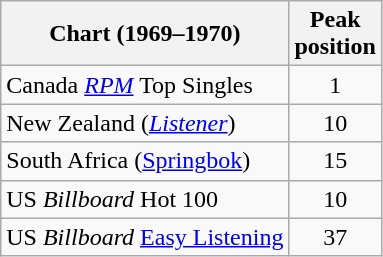<table class="wikitable sortable">
<tr>
<th>Chart (1969–1970)</th>
<th>Peak<br>position</th>
</tr>
<tr>
<td>Canada <em><a href='#'>RPM</a></em> Top Singles</td>
<td style="text-align:center;">1</td>
</tr>
<tr>
<td>New Zealand (<em><a href='#'>Listener</a></em>)</td>
<td style="text-align:center;">10</td>
</tr>
<tr>
<td>South Africa (<a href='#'>Springbok</a>)</td>
<td align="center">15</td>
</tr>
<tr>
<td>US <em>Billboard</em> Hot 100</td>
<td align="center">10</td>
</tr>
<tr>
<td>US <em>Billboard</em> <a href='#'>Easy Listening</a></td>
<td align="center">37</td>
</tr>
</table>
